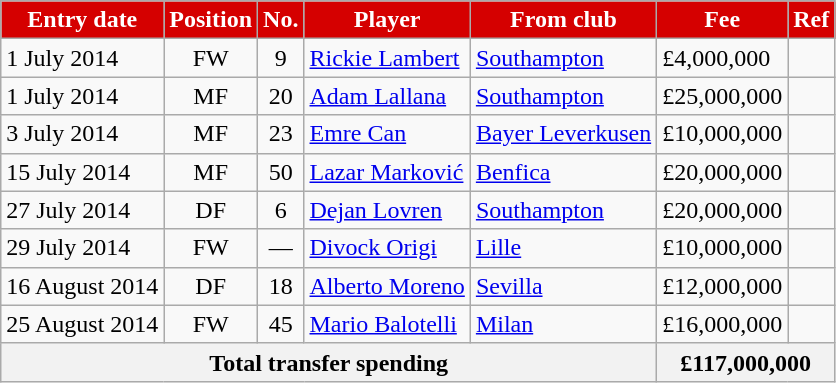<table class="wikitable sortable">
<tr>
<th style="background:#d50000; color:white;">Entry date</th>
<th style="background:#d50000; color:white;">Position</th>
<th style="background:#d50000; color:white;">No.</th>
<th style="background:#d50000; color:white;">Player</th>
<th style="background:#d50000; color:white;">From club</th>
<th style="background:#d50000; color:white;">Fee</th>
<th style="background:#d50000; color:white;">Ref</th>
</tr>
<tr>
<td>1 July 2014</td>
<td style="text-align:center;">FW</td>
<td style="text-align:center;">9</td>
<td style="text-align:left;"> <a href='#'>Rickie Lambert</a></td>
<td style="text-align:left;"> <a href='#'>Southampton</a></td>
<td>£4,000,000</td>
<td></td>
</tr>
<tr>
<td>1 July 2014</td>
<td style="text-align:center;">MF</td>
<td style="text-align:center;">20</td>
<td style="text-align:left;"> <a href='#'>Adam Lallana</a></td>
<td style="text-align:left;"> <a href='#'>Southampton</a></td>
<td>£25,000,000</td>
<td></td>
</tr>
<tr>
<td>3 July 2014</td>
<td style="text-align:center;">MF</td>
<td style="text-align:center;">23</td>
<td style="text-align:left;"> <a href='#'>Emre Can</a></td>
<td style="text-align:left;"> <a href='#'>Bayer Leverkusen</a></td>
<td>£10,000,000</td>
<td></td>
</tr>
<tr>
<td>15 July 2014</td>
<td style="text-align:center;">MF</td>
<td style="text-align:center;">50</td>
<td style="text-align:left;"> <a href='#'>Lazar Marković</a></td>
<td style="text-align:left;"> <a href='#'>Benfica</a></td>
<td>£20,000,000</td>
<td></td>
</tr>
<tr>
<td>27 July 2014</td>
<td style="text-align:center;">DF</td>
<td style="text-align:center;">6</td>
<td style="text-align:left;"> <a href='#'>Dejan Lovren</a></td>
<td style="text-align:left;"> <a href='#'>Southampton</a></td>
<td>£20,000,000</td>
<td></td>
</tr>
<tr>
<td>29 July 2014</td>
<td style="text-align:center;">FW</td>
<td style="text-align:center;">—</td>
<td style="text-align:left;"> <a href='#'>Divock Origi</a></td>
<td style="text-align:left;"> <a href='#'>Lille</a></td>
<td>£10,000,000</td>
<td></td>
</tr>
<tr>
<td>16 August 2014</td>
<td style="text-align:center;">DF</td>
<td style="text-align:center;">18</td>
<td style="text-align:left;"> <a href='#'>Alberto Moreno</a></td>
<td style="text-align:left;"> <a href='#'>Sevilla</a></td>
<td>£12,000,000</td>
<td></td>
</tr>
<tr>
<td>25 August 2014</td>
<td style="text-align:center;">FW</td>
<td style="text-align:center;">45</td>
<td style="text-align:left;"> <a href='#'>Mario Balotelli</a></td>
<td style="text-align:left;"> <a href='#'>Milan</a></td>
<td>£16,000,000</td>
<td></td>
</tr>
<tr>
<th colspan="5">Total transfer spending</th>
<th colspan="2">£117,000,000</th>
</tr>
</table>
